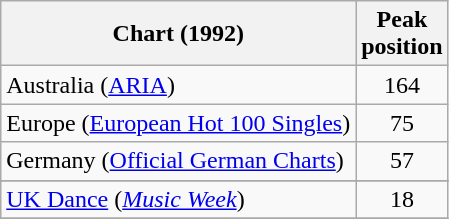<table class="wikitable sortable">
<tr>
<th>Chart (1992)</th>
<th>Peak<br>position</th>
</tr>
<tr>
<td align="left">Australia (<a href='#'>ARIA</a>)</td>
<td align="center">164</td>
</tr>
<tr>
<td align="left">Europe (<a href='#'>European Hot 100 Singles</a>)</td>
<td align="center">75</td>
</tr>
<tr>
<td align="left">Germany (<a href='#'>Official German Charts</a>)</td>
<td align="center">57</td>
</tr>
<tr>
</tr>
<tr>
</tr>
<tr>
</tr>
<tr>
<td align="left"><a href='#'>UK Dance</a> (<em><a href='#'>Music Week</a></em>)</td>
<td align="center">18</td>
</tr>
<tr>
</tr>
</table>
